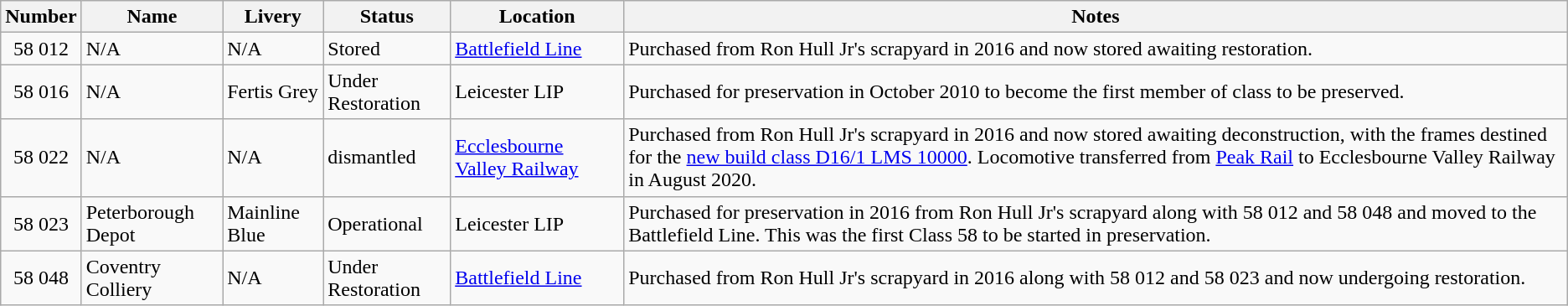<table class="wikitable">
<tr>
<th align=left>Number</th>
<th align=left>Name</th>
<th align=left>Livery</th>
<th align=left>Status</th>
<th align=left>Location</th>
<th align=left>Notes</th>
</tr>
<tr>
<td align=center>58 012</td>
<td>N/A</td>
<td>N/A</td>
<td>Stored</td>
<td><a href='#'>Battlefield Line</a></td>
<td>Purchased from Ron Hull Jr's scrapyard in 2016 and now stored awaiting restoration.</td>
</tr>
<tr>
<td align=center>58 016</td>
<td>N/A</td>
<td>Fertis Grey</td>
<td>Under Restoration</td>
<td>Leicester LIP</td>
<td>Purchased for preservation in October 2010 to become the first member of class to be preserved.</td>
</tr>
<tr>
<td align=center>58 022</td>
<td>N/A</td>
<td>N/A</td>
<td>dismantled</td>
<td><a href='#'>Ecclesbourne Valley Railway</a></td>
<td>Purchased from Ron Hull Jr's scrapyard in 2016 and now stored awaiting deconstruction, with the frames destined for the <a href='#'>new build class D16/1 LMS 10000</a>. Locomotive transferred from <a href='#'>Peak Rail</a> to Ecclesbourne Valley Railway in August 2020.</td>
</tr>
<tr>
<td align=center>58 023</td>
<td>Peterborough Depot</td>
<td>Mainline Blue</td>
<td>Operational</td>
<td>Leicester LIP</td>
<td>Purchased for preservation in 2016 from Ron Hull Jr's scrapyard along with 58 012 and 58 048 and moved to the Battlefield Line. This was the first Class 58 to be started in preservation.</td>
</tr>
<tr>
<td align=center>58 048</td>
<td>Coventry Colliery</td>
<td>N/A</td>
<td>Under Restoration</td>
<td><a href='#'>Battlefield Line</a></td>
<td>Purchased from Ron Hull Jr's scrapyard in 2016 along with 58 012 and 58 023 and now undergoing restoration.</td>
</tr>
</table>
